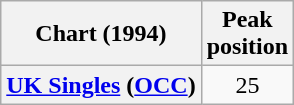<table class="wikitable sortable plainrowheaders" style="text-align:center">
<tr>
<th>Chart (1994)</th>
<th>Peak<br>position</th>
</tr>
<tr>
<th scope="row"><a href='#'>UK Singles</a> (<a href='#'>OCC</a>)</th>
<td>25</td>
</tr>
</table>
